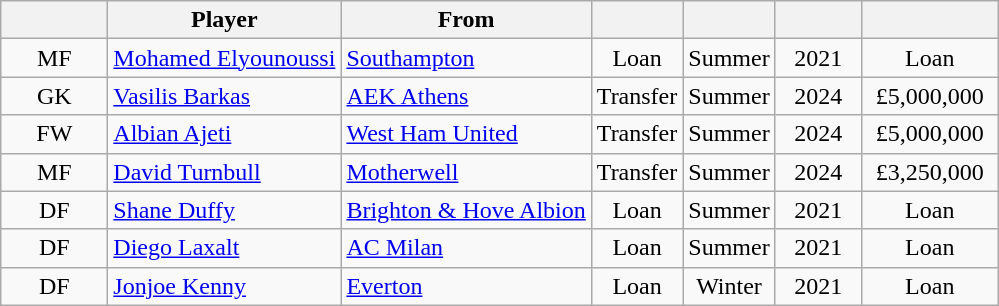<table class="wikitable sortable" style="text-align:center;">
<tr>
<th style="width:64px;"></th>
<th>Player</th>
<th>From</th>
<th></th>
<th></th>
<th style="width:50px;"></th>
<th style="width:84px;"></th>
</tr>
<tr>
<td>MF</td>
<td align="left"> <a href='#'>Mohamed Elyounoussi</a></td>
<td style="text-align:left"> <a href='#'>Southampton</a></td>
<td>Loan</td>
<td>Summer</td>
<td>2021</td>
<td>Loan</td>
</tr>
<tr>
<td>GK</td>
<td align="left"> <a href='#'>Vasilis Barkas</a></td>
<td style="text-align:left"> <a href='#'>AEK Athens</a></td>
<td>Transfer</td>
<td>Summer</td>
<td>2024</td>
<td>£5,000,000</td>
</tr>
<tr>
<td>FW</td>
<td align="left"> <a href='#'>Albian Ajeti</a></td>
<td style="text-align:left"> <a href='#'>West Ham United</a></td>
<td>Transfer</td>
<td>Summer</td>
<td>2024</td>
<td>£5,000,000</td>
</tr>
<tr>
<td>MF</td>
<td align="left"> <a href='#'>David Turnbull</a></td>
<td style="text-align:left"> <a href='#'>Motherwell</a></td>
<td>Transfer</td>
<td>Summer</td>
<td>2024</td>
<td>£3,250,000</td>
</tr>
<tr>
<td>DF</td>
<td align="left"> <a href='#'>Shane Duffy</a></td>
<td style="text-align:left"> <a href='#'>Brighton & Hove Albion</a></td>
<td>Loan</td>
<td>Summer</td>
<td>2021</td>
<td>Loan</td>
</tr>
<tr>
<td>DF</td>
<td align="left"> <a href='#'>Diego Laxalt</a></td>
<td style="text-align:left"> <a href='#'>AC Milan</a></td>
<td>Loan</td>
<td>Summer</td>
<td>2021</td>
<td>Loan</td>
</tr>
<tr>
<td>DF</td>
<td align="left"> <a href='#'>Jonjoe Kenny</a></td>
<td style="text-align:left"> <a href='#'>Everton</a></td>
<td>Loan</td>
<td>Winter</td>
<td>2021</td>
<td>Loan</td>
</tr>
</table>
